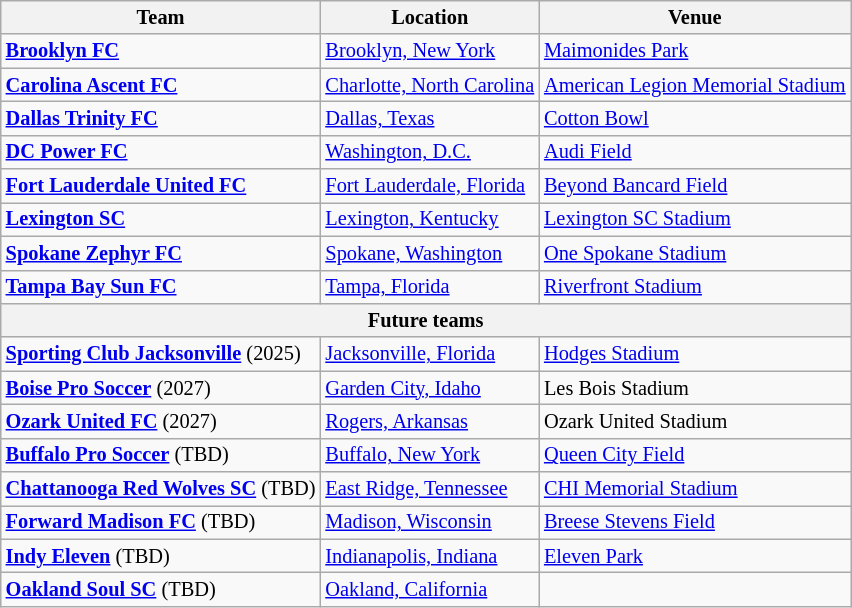<table class="wikitable" style="font-size:85%">
<tr>
<th>Team</th>
<th>Location</th>
<th>Venue</th>
</tr>
<tr>
<td><strong><a href='#'>Brooklyn FC</a></strong></td>
<td><a href='#'>Brooklyn, New York</a></td>
<td><a href='#'>Maimonides Park</a></td>
</tr>
<tr>
<td><strong><a href='#'>Carolina Ascent FC</a></strong></td>
<td><a href='#'>Charlotte, North Carolina</a></td>
<td><a href='#'>American Legion Memorial Stadium</a></td>
</tr>
<tr>
<td><strong><a href='#'>Dallas Trinity FC</a></strong></td>
<td><a href='#'>Dallas, Texas</a></td>
<td><a href='#'>Cotton Bowl</a></td>
</tr>
<tr>
<td><strong><a href='#'>DC Power FC</a></strong></td>
<td><a href='#'>Washington, D.C.</a></td>
<td><a href='#'>Audi Field</a></td>
</tr>
<tr>
<td><strong><a href='#'>Fort Lauderdale United FC</a></strong></td>
<td><a href='#'>Fort Lauderdale, Florida</a></td>
<td><a href='#'>Beyond Bancard Field</a></td>
</tr>
<tr>
<td><strong><a href='#'>Lexington SC</a></strong></td>
<td><a href='#'>Lexington, Kentucky</a></td>
<td><a href='#'>Lexington SC Stadium</a></td>
</tr>
<tr>
<td><strong><a href='#'>Spokane Zephyr FC</a></strong></td>
<td><a href='#'>Spokane, Washington</a></td>
<td><a href='#'>One Spokane Stadium</a></td>
</tr>
<tr>
<td><strong><a href='#'>Tampa Bay Sun FC</a></strong></td>
<td><a href='#'>Tampa, Florida</a></td>
<td><a href='#'>Riverfront Stadium</a></td>
</tr>
<tr>
<th colspan="3">Future teams</th>
</tr>
<tr>
<td><strong><a href='#'>Sporting Club Jacksonville</a></strong> (2025)</td>
<td><a href='#'>Jacksonville, Florida</a></td>
<td><a href='#'>Hodges Stadium</a></td>
</tr>
<tr>
<td><strong><a href='#'>Boise Pro Soccer</a></strong> (2027)</td>
<td><a href='#'>Garden City, Idaho</a></td>
<td>Les Bois Stadium</td>
</tr>
<tr>
<td><strong><a href='#'>Ozark United FC</a></strong> (2027)</td>
<td><a href='#'>Rogers, Arkansas</a></td>
<td>Ozark United Stadium</td>
</tr>
<tr>
<td><strong><a href='#'>Buffalo Pro Soccer</a></strong> (TBD)</td>
<td><a href='#'>Buffalo, New York</a></td>
<td><a href='#'>Queen City Field</a></td>
</tr>
<tr>
<td><strong><a href='#'>Chattanooga Red Wolves SC</a></strong> (TBD)</td>
<td><a href='#'>East Ridge, Tennessee</a></td>
<td><a href='#'>CHI Memorial Stadium</a></td>
</tr>
<tr>
<td><strong><a href='#'>Forward Madison FC</a></strong> (TBD)</td>
<td><a href='#'>Madison, Wisconsin</a></td>
<td><a href='#'>Breese Stevens Field</a></td>
</tr>
<tr>
<td><strong><a href='#'>Indy Eleven</a></strong> (TBD)</td>
<td><a href='#'>Indianapolis, Indiana</a></td>
<td><a href='#'>Eleven Park</a></td>
</tr>
<tr>
<td><strong><a href='#'>Oakland Soul SC</a></strong> (TBD)</td>
<td><a href='#'>Oakland, California</a></td>
<td></td>
</tr>
</table>
